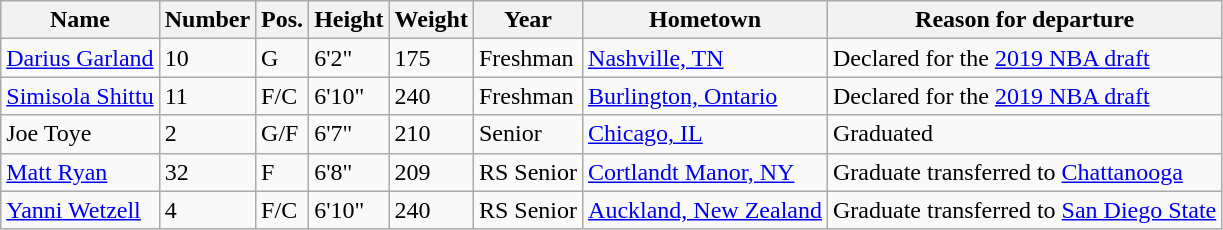<table class="wikitable sortable" border="1">
<tr>
<th>Name</th>
<th>Number</th>
<th>Pos.</th>
<th>Height</th>
<th>Weight</th>
<th>Year</th>
<th>Hometown</th>
<th class="unsortable">Reason for departure</th>
</tr>
<tr>
<td><a href='#'>Darius Garland</a></td>
<td>10</td>
<td>G</td>
<td>6'2"</td>
<td>175</td>
<td>Freshman</td>
<td><a href='#'>Nashville, TN</a></td>
<td>Declared for the <a href='#'>2019 NBA draft</a></td>
</tr>
<tr>
<td><a href='#'>Simisola Shittu</a></td>
<td>11</td>
<td>F/C</td>
<td>6'10"</td>
<td>240</td>
<td>Freshman</td>
<td><a href='#'>Burlington, Ontario</a></td>
<td>Declared for the <a href='#'>2019 NBA draft</a></td>
</tr>
<tr>
<td>Joe Toye</td>
<td>2</td>
<td>G/F</td>
<td>6'7"</td>
<td>210</td>
<td>Senior</td>
<td><a href='#'>Chicago, IL</a></td>
<td>Graduated</td>
</tr>
<tr>
<td><a href='#'>Matt Ryan</a></td>
<td>32</td>
<td>F</td>
<td>6'8"</td>
<td>209</td>
<td>RS Senior</td>
<td><a href='#'>Cortlandt Manor, NY</a></td>
<td>Graduate transferred to <a href='#'>Chattanooga</a></td>
</tr>
<tr>
<td><a href='#'>Yanni Wetzell</a></td>
<td>4</td>
<td>F/C</td>
<td>6'10"</td>
<td>240</td>
<td>RS Senior</td>
<td><a href='#'>Auckland, New Zealand</a></td>
<td>Graduate transferred to <a href='#'>San Diego State</a></td>
</tr>
</table>
